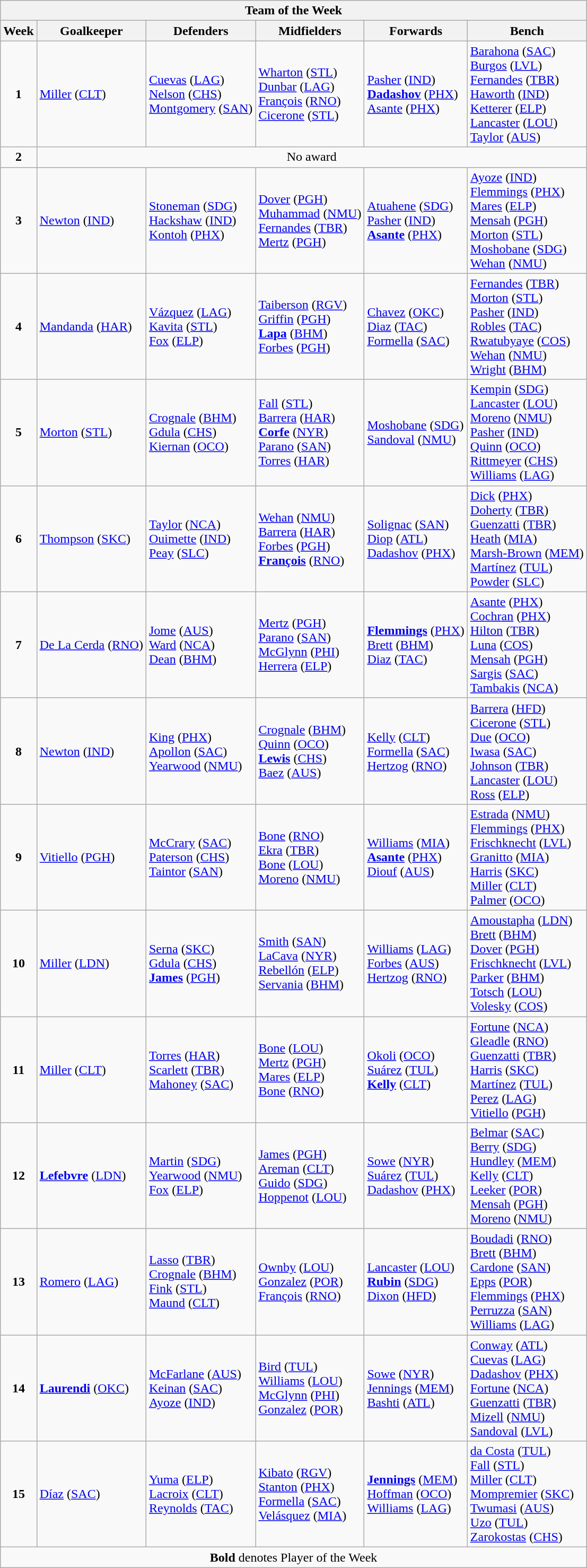<table class="wikitable collapsible collapsed">
<tr>
<th colspan="6">Team of the Week</th>
</tr>
<tr>
<th>Week</th>
<th>Goalkeeper</th>
<th>Defenders</th>
<th>Midfielders</th>
<th>Forwards</th>
<th>Bench</th>
</tr>
<tr>
<td style="text-align: center;"><strong>1</strong><br></td>
<td> <a href='#'>Miller</a> (<a href='#'>CLT</a>)</td>
<td> <a href='#'>Cuevas</a> (<a href='#'>LAG</a>)<br> <a href='#'>Nelson</a> (<a href='#'>CHS</a>)<br> <a href='#'>Montgomery</a> (<a href='#'>SAN</a>)</td>
<td> <a href='#'>Wharton</a> (<a href='#'>STL</a>)<br> <a href='#'>Dunbar</a> (<a href='#'>LAG</a>)<br> <a href='#'>François</a> (<a href='#'>RNO</a>)<br> <a href='#'>Cicerone</a> (<a href='#'>STL</a>)</td>
<td> <a href='#'>Pasher</a> (<a href='#'>IND</a>)<br> <strong><a href='#'>Dadashov</a></strong> (<a href='#'>PHX</a>)<br> <a href='#'>Asante</a> (<a href='#'>PHX</a>)</td>
<td> <a href='#'>Barahona</a> (<a href='#'>SAC</a>)<br> <a href='#'>Burgos</a> (<a href='#'>LVL</a>)<br> <a href='#'>Fernandes</a> (<a href='#'>TBR</a>)<br> <a href='#'>Haworth</a> (<a href='#'>IND</a>)<br> <a href='#'>Ketterer</a> (<a href='#'>ELP</a>)<br> <a href='#'>Lancaster</a> (<a href='#'>LOU</a>)<br> <a href='#'>Taylor</a> (<a href='#'>AUS</a>)</td>
</tr>
<tr>
<td style="text-align: center;"><strong>2</strong></td>
<td colspan="5" align=center>No award</td>
</tr>
<tr>
<td style="text-align: center;"><strong>3</strong><br></td>
<td> <a href='#'>Newton</a> (<a href='#'>IND</a>)</td>
<td> <a href='#'>Stoneman</a> (<a href='#'>SDG</a>)<br> <a href='#'>Hackshaw</a> (<a href='#'>IND</a>)<br> <a href='#'>Kontoh</a> (<a href='#'>PHX</a>)</td>
<td> <a href='#'>Dover</a> (<a href='#'>PGH</a>)<br> <a href='#'>Muhammad</a> (<a href='#'>NMU</a>)<br> <a href='#'>Fernandes</a> (<a href='#'>TBR</a>)<br> <a href='#'>Mertz</a> (<a href='#'>PGH</a>)</td>
<td> <a href='#'>Atuahene</a> (<a href='#'>SDG</a>)<br> <a href='#'>Pasher</a> (<a href='#'>IND</a>)<br> <strong><a href='#'>Asante</a></strong> (<a href='#'>PHX</a>)</td>
<td> <a href='#'>Ayoze</a> (<a href='#'>IND</a>)<br> <a href='#'>Flemmings</a> (<a href='#'>PHX</a>)<br> <a href='#'>Mares</a> (<a href='#'>ELP</a>)<br> <a href='#'>Mensah</a> (<a href='#'>PGH</a>)<br> <a href='#'>Morton</a> (<a href='#'>STL</a>)<br> <a href='#'>Moshobane</a> (<a href='#'>SDG</a>)<br> <a href='#'>Wehan</a> (<a href='#'>NMU</a>)</td>
</tr>
<tr>
<td style="text-align: center;"><strong>4</strong><br></td>
<td> <a href='#'>Mandanda</a> (<a href='#'>HAR</a>)</td>
<td> <a href='#'>Vázquez</a> (<a href='#'>LAG</a>)<br> <a href='#'>Kavita</a> (<a href='#'>STL</a>)<br> <a href='#'>Fox</a> (<a href='#'>ELP</a>)</td>
<td> <a href='#'>Taiberson</a> (<a href='#'>RGV</a>)<br> <a href='#'>Griffin</a> (<a href='#'>PGH</a>)<br> <strong><a href='#'>Lapa</a></strong> (<a href='#'>BHM</a>)<br> <a href='#'>Forbes</a> (<a href='#'>PGH</a>)</td>
<td> <a href='#'>Chavez</a> (<a href='#'>OKC</a>)<br> <a href='#'>Diaz</a> (<a href='#'>TAC</a>)<br> <a href='#'>Formella</a> (<a href='#'>SAC</a>)</td>
<td> <a href='#'>Fernandes</a> (<a href='#'>TBR</a>)<br> <a href='#'>Morton</a> (<a href='#'>STL</a>)<br> <a href='#'>Pasher</a> (<a href='#'>IND</a>)<br> <a href='#'>Robles</a> (<a href='#'>TAC</a>)<br> <a href='#'>Rwatubyaye</a> (<a href='#'>COS</a>)<br> <a href='#'>Wehan</a> (<a href='#'>NMU</a>)<br> <a href='#'>Wright</a> (<a href='#'>BHM</a>)</td>
</tr>
<tr>
<td style="text-align: center;"><strong>5</strong><br></td>
<td> <a href='#'>Morton</a> (<a href='#'>STL</a>)</td>
<td> <a href='#'>Crognale</a> (<a href='#'>BHM</a>)<br> <a href='#'>Gdula</a> (<a href='#'>CHS</a>)<br> <a href='#'>Kiernan</a> (<a href='#'>OCO</a>)</td>
<td> <a href='#'>Fall</a> (<a href='#'>STL</a>)<br> <a href='#'>Barrera</a> (<a href='#'>HAR</a>)<br> <strong><a href='#'>Corfe</a></strong> (<a href='#'>NYR</a>)<br> <a href='#'>Parano</a> (<a href='#'>SAN</a>)<br> <a href='#'>Torres</a> (<a href='#'>HAR</a>)</td>
<td> <a href='#'>Moshobane</a> (<a href='#'>SDG</a>)<br> <a href='#'>Sandoval</a> (<a href='#'>NMU</a>)</td>
<td> <a href='#'>Kempin</a> (<a href='#'>SDG</a>)<br> <a href='#'>Lancaster</a> (<a href='#'>LOU</a>)<br> <a href='#'>Moreno</a> (<a href='#'>NMU</a>)<br> <a href='#'>Pasher</a> (<a href='#'>IND</a>)<br> <a href='#'>Quinn</a> (<a href='#'>OCO</a>)<br> <a href='#'>Rittmeyer</a> (<a href='#'>CHS</a>)<br> <a href='#'>Williams</a> (<a href='#'>LAG</a>)</td>
</tr>
<tr>
<td style="text-align: center;"><strong>6</strong><br></td>
<td> <a href='#'>Thompson</a> (<a href='#'>SKC</a>)</td>
<td> <a href='#'>Taylor</a> (<a href='#'>NCA</a>)<br> <a href='#'>Ouimette</a> (<a href='#'>IND</a>)<br> <a href='#'>Peay</a> (<a href='#'>SLC</a>)</td>
<td> <a href='#'>Wehan</a> (<a href='#'>NMU</a>)<br> <a href='#'>Barrera</a> (<a href='#'>HAR</a>)<br> <a href='#'>Forbes</a> (<a href='#'>PGH</a>)<br> <strong><a href='#'>François</a></strong> (<a href='#'>RNO</a>)</td>
<td> <a href='#'>Solignac</a> (<a href='#'>SAN</a>)<br> <a href='#'>Diop</a> (<a href='#'>ATL</a>)<br> <a href='#'>Dadashov</a> (<a href='#'>PHX</a>)</td>
<td> <a href='#'>Dick</a> (<a href='#'>PHX</a>)<br> <a href='#'>Doherty</a> (<a href='#'>TBR</a>)<br> <a href='#'>Guenzatti</a> (<a href='#'>TBR</a>)<br> <a href='#'>Heath</a> (<a href='#'>MIA</a>)<br> <a href='#'>Marsh-Brown</a> (<a href='#'>MEM</a>)<br> <a href='#'>Martínez</a> (<a href='#'>TUL</a>)<br> <a href='#'>Powder</a> (<a href='#'>SLC</a>)</td>
</tr>
<tr>
<td style="text-align: center;"><strong>7</strong><br></td>
<td> <a href='#'>De La Cerda</a> (<a href='#'>RNO</a>)</td>
<td> <a href='#'>Jome</a> (<a href='#'>AUS</a>)<br> <a href='#'>Ward</a> (<a href='#'>NCA</a>)<br> <a href='#'>Dean</a> (<a href='#'>BHM</a>)</td>
<td> <a href='#'>Mertz</a> (<a href='#'>PGH</a>)<br> <a href='#'>Parano</a> (<a href='#'>SAN</a>)<br> <a href='#'>McGlynn</a> (<a href='#'>PHI</a>)<br> <a href='#'>Herrera</a> (<a href='#'>ELP</a>)</td>
<td> <strong><a href='#'>Flemmings</a></strong> (<a href='#'>PHX</a>)<br> <a href='#'>Brett</a> (<a href='#'>BHM</a>)<br> <a href='#'>Diaz</a> (<a href='#'>TAC</a>)</td>
<td> <a href='#'>Asante</a> (<a href='#'>PHX</a>)<br> <a href='#'>Cochran</a> (<a href='#'>PHX</a>)<br> <a href='#'>Hilton</a> (<a href='#'>TBR</a>)<br> <a href='#'>Luna</a> (<a href='#'>COS</a>)<br> <a href='#'>Mensah</a> (<a href='#'>PGH</a>)<br> <a href='#'>Sargis</a> (<a href='#'>SAC</a>)<br> <a href='#'>Tambakis</a> (<a href='#'>NCA</a>)</td>
</tr>
<tr>
<td style="text-align: center;"><strong>8</strong><br></td>
<td> <a href='#'>Newton</a> (<a href='#'>IND</a>)</td>
<td> <a href='#'>King</a> (<a href='#'>PHX</a>)<br> <a href='#'>Apollon</a> (<a href='#'>SAC</a>)<br> <a href='#'>Yearwood</a> (<a href='#'>NMU</a>)</td>
<td> <a href='#'>Crognale</a> (<a href='#'>BHM</a>)<br> <a href='#'>Quinn</a> (<a href='#'>OCO</a>)<br> <strong><a href='#'>Lewis</a></strong> (<a href='#'>CHS</a>)<br> <a href='#'>Baez</a> (<a href='#'>AUS</a>)</td>
<td> <a href='#'>Kelly</a> (<a href='#'>CLT</a>)<br> <a href='#'>Formella</a> (<a href='#'>SAC</a>)<br> <a href='#'>Hertzog</a> (<a href='#'>RNO</a>)</td>
<td> <a href='#'>Barrera</a> (<a href='#'>HFD</a>)<br> <a href='#'>Cicerone</a> (<a href='#'>STL</a>)<br> <a href='#'>Due</a> (<a href='#'>OCO</a>)<br> <a href='#'>Iwasa</a> (<a href='#'>SAC</a>)<br> <a href='#'>Johnson</a> (<a href='#'>TBR</a>)<br> <a href='#'>Lancaster</a> (<a href='#'>LOU</a>)<br> <a href='#'>Ross</a> (<a href='#'>ELP</a>)</td>
</tr>
<tr>
<td style="text-align: center;"><strong>9</strong><br></td>
<td> <a href='#'>Vitiello</a> (<a href='#'>PGH</a>)</td>
<td> <a href='#'>McCrary</a> (<a href='#'>SAC</a>)<br> <a href='#'>Paterson</a> (<a href='#'>CHS</a>)<br> <a href='#'>Taintor</a> (<a href='#'>SAN</a>)</td>
<td> <a href='#'>Bone</a> (<a href='#'>RNO</a>)<br> <a href='#'>Ekra</a> (<a href='#'>TBR</a>)<br> <a href='#'>Bone</a> (<a href='#'>LOU</a>)<br> <a href='#'>Moreno</a> (<a href='#'>NMU</a>)</td>
<td> <a href='#'>Williams</a> (<a href='#'>MIA</a>)<br> <strong><a href='#'>Asante</a></strong> (<a href='#'>PHX</a>)<br> <a href='#'>Diouf</a> (<a href='#'>AUS</a>)</td>
<td> <a href='#'>Estrada</a> (<a href='#'>NMU</a>)<br> <a href='#'>Flemmings</a> (<a href='#'>PHX</a>)<br> <a href='#'>Frischknecht</a> (<a href='#'>LVL</a>)<br> <a href='#'>Granitto</a> (<a href='#'>MIA</a>)<br> <a href='#'>Harris</a> (<a href='#'>SKC</a>)<br> <a href='#'>Miller</a> (<a href='#'>CLT</a>)<br> <a href='#'>Palmer</a> (<a href='#'>OCO</a>)</td>
</tr>
<tr>
<td style="text-align: center;"><strong>10</strong><br></td>
<td> <a href='#'>Miller</a> (<a href='#'>LDN</a>)</td>
<td> <a href='#'>Serna</a> (<a href='#'>SKC</a>)<br> <a href='#'>Gdula</a> (<a href='#'>CHS</a>)<br> <strong><a href='#'>James</a></strong> (<a href='#'>PGH</a>)</td>
<td> <a href='#'>Smith</a> (<a href='#'>SAN</a>)<br> <a href='#'>LaCava</a> (<a href='#'>NYR</a>)<br> <a href='#'>Rebellón</a> (<a href='#'>ELP</a>)<br> <a href='#'>Servania</a> (<a href='#'>BHM</a>)</td>
<td> <a href='#'>Williams</a> (<a href='#'>LAG</a>)<br> <a href='#'>Forbes</a> (<a href='#'>AUS</a>)<br> <a href='#'>Hertzog</a> (<a href='#'>RNO</a>)</td>
<td> <a href='#'>Amoustapha</a> (<a href='#'>LDN</a>)<br> <a href='#'>Brett</a> (<a href='#'>BHM</a>)<br> <a href='#'>Dover</a> (<a href='#'>PGH</a>)<br> <a href='#'>Frischknecht</a> (<a href='#'>LVL</a>)<br> <a href='#'>Parker</a> (<a href='#'>BHM</a>)<br> <a href='#'>Totsch</a> (<a href='#'>LOU</a>)<br> <a href='#'>Volesky</a> (<a href='#'>COS</a>)</td>
</tr>
<tr>
<td style="text-align: center;"><strong>11</strong><br></td>
<td> <a href='#'>Miller</a> (<a href='#'>CLT</a>)</td>
<td> <a href='#'>Torres</a> (<a href='#'>HAR</a>)<br> <a href='#'>Scarlett</a> (<a href='#'>TBR</a>)<br> <a href='#'>Mahoney</a> (<a href='#'>SAC</a>)</td>
<td> <a href='#'>Bone</a> (<a href='#'>LOU</a>)<br> <a href='#'>Mertz</a> (<a href='#'>PGH</a>)<br> <a href='#'>Mares</a> (<a href='#'>ELP</a>)<br> <a href='#'>Bone</a> (<a href='#'>RNO</a>)</td>
<td> <a href='#'>Okoli</a> (<a href='#'>OCO</a>)<br> <a href='#'>Suárez</a> (<a href='#'>TUL</a>)<br> <strong><a href='#'>Kelly</a></strong> (<a href='#'>CLT</a>)</td>
<td> <a href='#'>Fortune</a> (<a href='#'>NCA</a>)<br> <a href='#'>Gleadle</a> (<a href='#'>RNO</a>)<br> <a href='#'>Guenzatti</a> (<a href='#'>TBR</a>)<br> <a href='#'>Harris</a> (<a href='#'>SKC</a>)<br> <a href='#'>Martínez</a> (<a href='#'>TUL</a>)<br> <a href='#'>Perez</a> (<a href='#'>LAG</a>)<br> <a href='#'>Vitiello</a> (<a href='#'>PGH</a>)</td>
</tr>
<tr>
<td style="text-align: center;"><strong>12</strong><br></td>
<td> <strong><a href='#'>Lefebvre</a></strong> (<a href='#'>LDN</a>)</td>
<td> <a href='#'>Martin</a> (<a href='#'>SDG</a>)<br> <a href='#'>Yearwood</a> (<a href='#'>NMU</a>)<br> <a href='#'>Fox</a> (<a href='#'>ELP</a>)</td>
<td> <a href='#'>James</a> (<a href='#'>PGH</a>)<br> <a href='#'>Areman</a> (<a href='#'>CLT</a>)<br> <a href='#'>Guido</a> (<a href='#'>SDG</a>)<br> <a href='#'>Hoppenot</a> (<a href='#'>LOU</a>)</td>
<td> <a href='#'>Sowe</a> (<a href='#'>NYR</a>)<br> <a href='#'>Suárez</a> (<a href='#'>TUL</a>)<br> <a href='#'>Dadashov</a> (<a href='#'>PHX</a>)</td>
<td> <a href='#'>Belmar</a> (<a href='#'>SAC</a>)<br> <a href='#'>Berry</a> (<a href='#'>SDG</a>)<br> <a href='#'>Hundley</a> (<a href='#'>MEM</a>)<br> <a href='#'>Kelly</a> (<a href='#'>CLT</a>)<br> <a href='#'>Leeker</a> (<a href='#'>POR</a>)<br> <a href='#'>Mensah</a> (<a href='#'>PGH</a>)<br> <a href='#'>Moreno</a> (<a href='#'>NMU</a>)</td>
</tr>
<tr>
<td style="text-align: center;"><strong>13</strong><br></td>
<td> <a href='#'>Romero</a> (<a href='#'>LAG</a>)</td>
<td> <a href='#'>Lasso</a> (<a href='#'>TBR</a>)<br> <a href='#'>Crognale</a> (<a href='#'>BHM</a>)<br> <a href='#'>Fink</a> (<a href='#'>STL</a>)<br> <a href='#'>Maund</a> (<a href='#'>CLT</a>)</td>
<td> <a href='#'>Ownby</a> (<a href='#'>LOU</a>)<br> <a href='#'>Gonzalez</a> (<a href='#'>POR</a>)<br> <a href='#'>François</a> (<a href='#'>RNO</a>)</td>
<td> <a href='#'>Lancaster</a> (<a href='#'>LOU</a>)<br> <strong><a href='#'>Rubin</a></strong> (<a href='#'>SDG</a>)<br> <a href='#'>Dixon</a> (<a href='#'>HFD</a>)</td>
<td> <a href='#'>Boudadi</a> (<a href='#'>RNO</a>)<br> <a href='#'>Brett</a> (<a href='#'>BHM</a>)<br> <a href='#'>Cardone</a> (<a href='#'>SAN</a>)<br> <a href='#'>Epps</a> (<a href='#'>POR</a>)<br> <a href='#'>Flemmings</a> (<a href='#'>PHX</a>)<br> <a href='#'>Perruzza</a> (<a href='#'>SAN</a>)<br> <a href='#'>Williams</a> (<a href='#'>LAG</a>)</td>
</tr>
<tr>
<td style="text-align: center;"><strong>14</strong><br></td>
<td> <strong><a href='#'>Laurendi</a></strong> (<a href='#'>OKC</a>)</td>
<td> <a href='#'>McFarlane</a> (<a href='#'>AUS</a>)<br> <a href='#'>Keinan</a> (<a href='#'>SAC</a>)<br> <a href='#'>Ayoze</a> (<a href='#'>IND</a>)</td>
<td> <a href='#'>Bird</a> (<a href='#'>TUL</a>)<br> <a href='#'>Williams</a> (<a href='#'>LOU</a>)<br> <a href='#'>McGlynn</a> (<a href='#'>PHI</a>)<br> <a href='#'>Gonzalez</a> (<a href='#'>POR</a>)</td>
<td> <a href='#'>Sowe</a> (<a href='#'>NYR</a>)<br> <a href='#'>Jennings</a> (<a href='#'>MEM</a>)<br> <a href='#'>Bashti</a> (<a href='#'>ATL</a>)</td>
<td> <a href='#'>Conway</a> (<a href='#'>ATL</a>)<br> <a href='#'>Cuevas</a> (<a href='#'>LAG</a>)<br> <a href='#'>Dadashov</a> (<a href='#'>PHX</a>)<br> <a href='#'>Fortune</a> (<a href='#'>NCA</a>)<br> <a href='#'>Guenzatti</a> (<a href='#'>TBR</a>)<br> <a href='#'>Mizell</a> (<a href='#'>NMU</a>)<br> <a href='#'>Sandoval</a> (<a href='#'>LVL</a>)</td>
</tr>
<tr>
<td style="text-align: center;"><strong>15</strong><br></td>
<td> <a href='#'>Díaz</a> (<a href='#'>SAC</a>)</td>
<td> <a href='#'>Yuma</a> (<a href='#'>ELP</a>)<br> <a href='#'>Lacroix</a> (<a href='#'>CLT</a>)<br> <a href='#'>Reynolds</a> (<a href='#'>TAC</a>)</td>
<td> <a href='#'>Kibato</a> (<a href='#'>RGV</a>)<br> <a href='#'>Stanton</a> (<a href='#'>PHX</a>)<br> <a href='#'>Formella</a> (<a href='#'>SAC</a>)<br> <a href='#'>Velásquez</a> (<a href='#'>MIA</a>)</td>
<td> <strong><a href='#'>Jennings</a></strong> (<a href='#'>MEM</a>)<br> <a href='#'>Hoffman</a> (<a href='#'>OCO</a>)<br> <a href='#'>Williams</a> (<a href='#'>LAG</a>)</td>
<td> <a href='#'>da Costa</a> (<a href='#'>TUL</a>)<br> <a href='#'>Fall</a> (<a href='#'>STL</a>)<br> <a href='#'>Miller</a> (<a href='#'>CLT</a>)<br> <a href='#'>Mompremier</a> (<a href='#'>SKC</a>)<br> <a href='#'>Twumasi</a> (<a href='#'>AUS</a>)<br> <a href='#'>Uzo</a> (<a href='#'>TUL</a>)<br> <a href='#'>Zarokostas</a> (<a href='#'>CHS</a>)</td>
</tr>
<tr>
<td colspan="6" style="text-align: center;"><strong>Bold</strong> denotes Player of the Week</td>
</tr>
</table>
